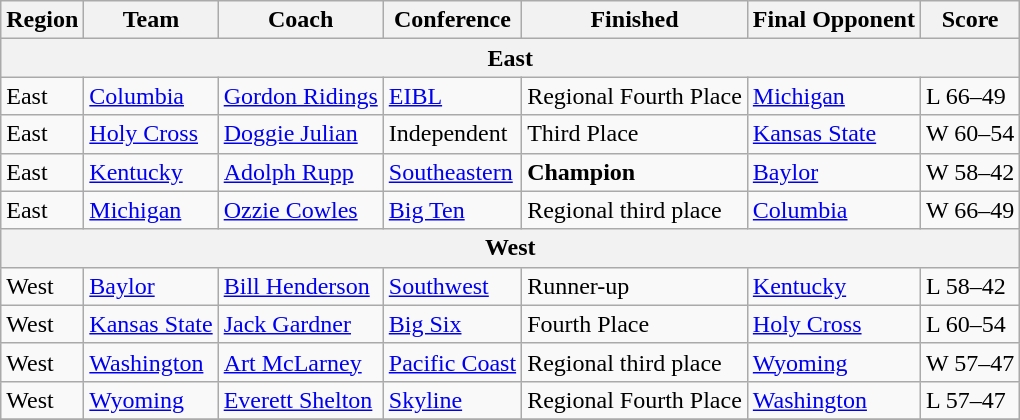<table class=wikitable>
<tr>
<th>Region</th>
<th>Team</th>
<th>Coach</th>
<th>Conference</th>
<th>Finished</th>
<th>Final Opponent</th>
<th>Score</th>
</tr>
<tr>
<th colspan=7>East</th>
</tr>
<tr>
<td>East</td>
<td><a href='#'>Columbia</a></td>
<td><a href='#'>Gordon Ridings</a></td>
<td><a href='#'>EIBL</a></td>
<td>Regional Fourth Place</td>
<td><a href='#'>Michigan</a></td>
<td>L 66–49</td>
</tr>
<tr>
<td>East</td>
<td><a href='#'>Holy Cross</a></td>
<td><a href='#'>Doggie Julian</a></td>
<td>Independent</td>
<td>Third Place</td>
<td><a href='#'>Kansas State</a></td>
<td>W 60–54</td>
</tr>
<tr>
<td>East</td>
<td><a href='#'>Kentucky</a></td>
<td><a href='#'>Adolph Rupp</a></td>
<td><a href='#'>Southeastern</a></td>
<td><strong>Champion</strong></td>
<td><a href='#'>Baylor</a></td>
<td>W 58–42</td>
</tr>
<tr>
<td>East</td>
<td><a href='#'>Michigan</a></td>
<td><a href='#'>Ozzie Cowles</a></td>
<td><a href='#'>Big Ten</a></td>
<td>Regional third place</td>
<td><a href='#'>Columbia</a></td>
<td>W 66–49</td>
</tr>
<tr>
<th colspan=7>West</th>
</tr>
<tr>
<td>West</td>
<td><a href='#'>Baylor</a></td>
<td><a href='#'>Bill Henderson</a></td>
<td><a href='#'>Southwest</a></td>
<td>Runner-up</td>
<td><a href='#'>Kentucky</a></td>
<td>L 58–42</td>
</tr>
<tr>
<td>West</td>
<td><a href='#'>Kansas State</a></td>
<td><a href='#'>Jack Gardner</a></td>
<td><a href='#'>Big Six</a></td>
<td>Fourth Place</td>
<td><a href='#'>Holy Cross</a></td>
<td>L 60–54</td>
</tr>
<tr>
<td>West</td>
<td><a href='#'>Washington</a></td>
<td><a href='#'>Art McLarney</a></td>
<td><a href='#'>Pacific Coast</a></td>
<td>Regional third place</td>
<td><a href='#'>Wyoming</a></td>
<td>W 57–47</td>
</tr>
<tr>
<td>West</td>
<td><a href='#'>Wyoming</a></td>
<td><a href='#'>Everett Shelton</a></td>
<td><a href='#'>Skyline</a></td>
<td>Regional Fourth Place</td>
<td><a href='#'>Washington</a></td>
<td>L 57–47</td>
</tr>
<tr>
</tr>
</table>
